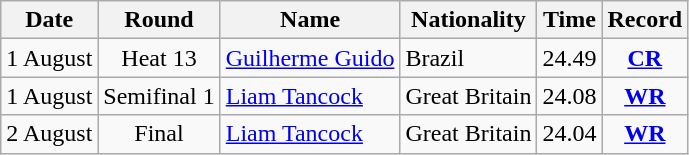<table class="wikitable" style="text-align:center">
<tr>
<th>Date</th>
<th>Round</th>
<th>Name</th>
<th>Nationality</th>
<th>Time</th>
<th>Record</th>
</tr>
<tr>
<td>1 August</td>
<td>Heat 13</td>
<td align="left"><a href='#'>Guilherme Guido</a></td>
<td align="left"> Brazil</td>
<td>24.49</td>
<td><strong><a href='#'>CR</a></strong></td>
</tr>
<tr>
<td>1 August</td>
<td>Semifinal 1</td>
<td align="left"><a href='#'>Liam Tancock</a></td>
<td align="left"> Great Britain</td>
<td>24.08</td>
<td><strong><a href='#'>WR</a></strong></td>
</tr>
<tr>
<td>2 August</td>
<td>Final</td>
<td align="left"><a href='#'>Liam Tancock</a></td>
<td align="left"> Great Britain</td>
<td>24.04</td>
<td><strong><a href='#'>WR</a></strong></td>
</tr>
</table>
